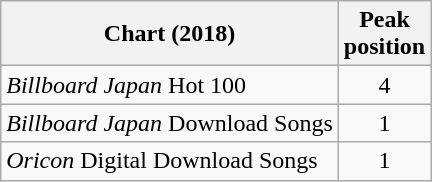<table class="wikitable sortable">
<tr>
<th>Chart (2018)</th>
<th>Peak<br>position</th>
</tr>
<tr>
<td><em>Billboard Japan</em> Hot 100</td>
<td align="center">4</td>
</tr>
<tr>
<td><em>Billboard Japan</em> Download Songs</td>
<td align="center">1</td>
</tr>
<tr>
<td><em>Oricon</em> Digital Download Songs</td>
<td align="center">1</td>
</tr>
</table>
